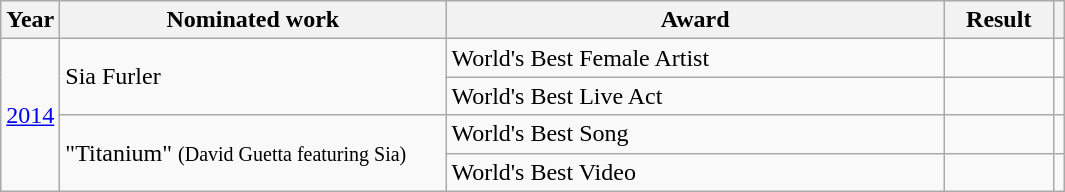<table class="wikitable">
<tr>
<th>Year</th>
<th style="width:250px;">Nominated work</th>
<th style="width:325px;">Award</th>
<th width="65">Result</th>
<th></th>
</tr>
<tr>
<td style="text-align:center;" rowspan="4"><a href='#'>2014</a></td>
<td rowspan=2>Sia Furler</td>
<td>World's Best Female Artist</td>
<td></td>
<td style="text-align:center;"></td>
</tr>
<tr>
<td>World's Best Live Act</td>
<td></td>
<td style="text-align:center;"></td>
</tr>
<tr>
<td rowspan=2>"Titanium" <small>(David Guetta featuring Sia)</small></td>
<td>World's Best Song</td>
<td></td>
<td style="text-align:center;"></td>
</tr>
<tr>
<td>World's Best Video</td>
<td></td>
<td style="text-align:center;"></td>
</tr>
</table>
